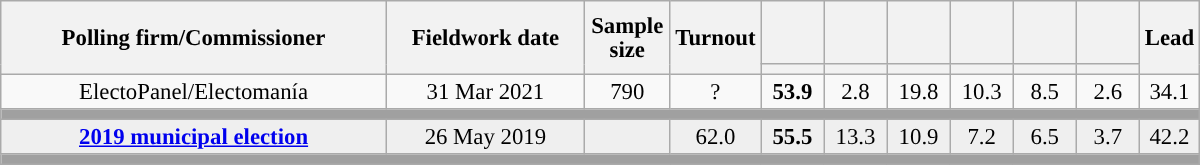<table class="wikitable collapsible collapsed" style="text-align:center; font-size:95%; line-height:16px;">
<tr style="height:42px;">
<th style="width:250px;" rowspan="2">Polling firm/Commissioner</th>
<th style="width:125px;" rowspan="2">Fieldwork date</th>
<th style="width:50px;" rowspan="2">Sample size</th>
<th style="width:45px;" rowspan="2">Turnout</th>
<th style="width:35px;"></th>
<th style="width:35px;"></th>
<th style="width:35px;"></th>
<th style="width:35px;"></th>
<th style="width:35px;"></th>
<th style="width:35px;"></th>
<th style="width:30px;" rowspan="2">Lead</th>
</tr>
<tr>
<th style="color:inherit;background:"></th>
<th style="color:inherit;background:"></th>
<th style="color:inherit;background:"></th>
<th style="color:inherit;background:"></th>
<th style="color:inherit;background:"></th>
<th style="color:inherit;background:"></th>
</tr>
<tr>
<td>ElectoPanel/Electomanía</td>
<td>31 Mar 2021</td>
<td>790</td>
<td>?</td>
<td><strong>53.9</strong><br></td>
<td>2.8<br></td>
<td>19.8<br></td>
<td>10.3<br></td>
<td>8.5<br></td>
<td>2.6<br></td>
<td style="background:">34.1</td>
</tr>
<tr>
<td colspan="11" style="background:#A0A0A0"></td>
</tr>
<tr style="background:#EFEFEF;">
<td><strong><a href='#'>2019 municipal election</a></strong></td>
<td>26 May 2019</td>
<td></td>
<td>62.0</td>
<td><strong>55.5</strong><br></td>
<td>13.3<br></td>
<td>10.9<br></td>
<td>7.2<br></td>
<td>6.5<br></td>
<td>3.7<br></td>
<td style="background:">42.2</td>
</tr>
<tr>
<td colspan="11" style="background:#A0A0A0"></td>
</tr>
</table>
